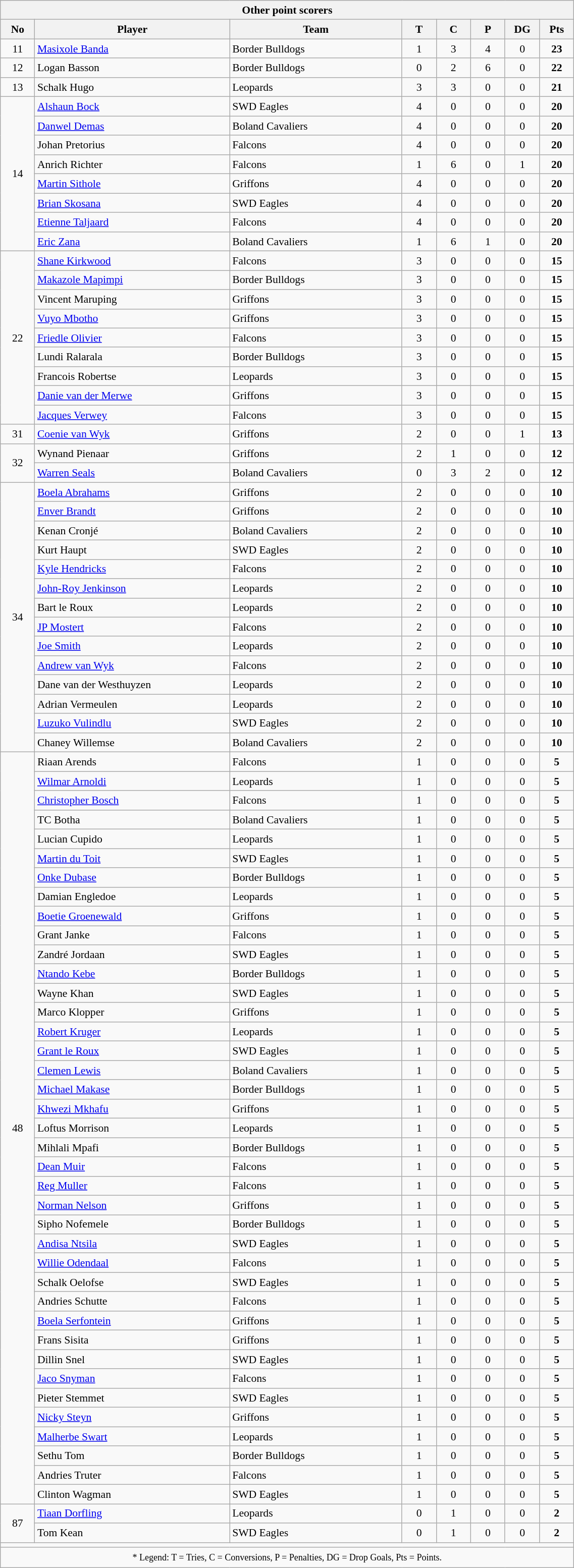<table class="wikitable collapsible collapsed sortable" style="text-align:center; line-height:130%; font-size:90%; width:60%;">
<tr>
<th colspan="100%">Other point scorers</th>
</tr>
<tr>
<th style="width:6%;">No</th>
<th style="width:34%;">Player</th>
<th style="width:30%;">Team</th>
<th style="width:6%;">T</th>
<th style="width:6%;">C</th>
<th style="width:6%;">P</th>
<th style="width:6%;">DG</th>
<th style="width:6%;">Pts<br></th>
</tr>
<tr>
<td>11</td>
<td align=left><a href='#'>Masixole Banda</a></td>
<td align=left>Border Bulldogs</td>
<td>1</td>
<td>3</td>
<td>4</td>
<td>0</td>
<td><strong>23</strong></td>
</tr>
<tr>
<td>12</td>
<td align=left>Logan Basson</td>
<td align=left>Border Bulldogs</td>
<td>0</td>
<td>2</td>
<td>6</td>
<td>0</td>
<td><strong>22</strong></td>
</tr>
<tr>
<td>13</td>
<td align=left>Schalk Hugo</td>
<td align=left>Leopards</td>
<td>3</td>
<td>3</td>
<td>0</td>
<td>0</td>
<td><strong>21</strong></td>
</tr>
<tr>
<td rowspan=8>14</td>
<td align=left><a href='#'>Alshaun Bock</a></td>
<td align=left>SWD Eagles</td>
<td>4</td>
<td>0</td>
<td>0</td>
<td>0</td>
<td><strong>20</strong></td>
</tr>
<tr>
<td align=left><a href='#'>Danwel Demas</a></td>
<td align=left>Boland Cavaliers</td>
<td>4</td>
<td>0</td>
<td>0</td>
<td>0</td>
<td><strong>20</strong></td>
</tr>
<tr>
<td align=left>Johan Pretorius</td>
<td align=left>Falcons</td>
<td>4</td>
<td>0</td>
<td>0</td>
<td>0</td>
<td><strong>20</strong></td>
</tr>
<tr>
<td align=left>Anrich Richter</td>
<td align=left>Falcons</td>
<td>1</td>
<td>6</td>
<td>0</td>
<td>1</td>
<td><strong>20</strong></td>
</tr>
<tr>
<td align=left><a href='#'>Martin Sithole</a></td>
<td align=left>Griffons</td>
<td>4</td>
<td>0</td>
<td>0</td>
<td>0</td>
<td><strong>20</strong></td>
</tr>
<tr>
<td align=left><a href='#'>Brian Skosana</a></td>
<td align=left>SWD Eagles</td>
<td>4</td>
<td>0</td>
<td>0</td>
<td>0</td>
<td><strong>20</strong></td>
</tr>
<tr>
<td align=left><a href='#'>Etienne Taljaard</a></td>
<td align=left>Falcons</td>
<td>4</td>
<td>0</td>
<td>0</td>
<td>0</td>
<td><strong>20</strong></td>
</tr>
<tr>
<td align=left><a href='#'>Eric Zana</a></td>
<td align=left>Boland Cavaliers</td>
<td>1</td>
<td>6</td>
<td>1</td>
<td>0</td>
<td><strong>20</strong></td>
</tr>
<tr>
<td rowspan=9>22</td>
<td align=left><a href='#'>Shane Kirkwood</a></td>
<td align=left>Falcons</td>
<td>3</td>
<td>0</td>
<td>0</td>
<td>0</td>
<td><strong>15</strong></td>
</tr>
<tr>
<td align=left><a href='#'>Makazole Mapimpi</a></td>
<td align=left>Border Bulldogs</td>
<td>3</td>
<td>0</td>
<td>0</td>
<td>0</td>
<td><strong>15</strong></td>
</tr>
<tr>
<td align=left>Vincent Maruping</td>
<td align=left>Griffons</td>
<td>3</td>
<td>0</td>
<td>0</td>
<td>0</td>
<td><strong>15</strong></td>
</tr>
<tr>
<td align=left><a href='#'>Vuyo Mbotho</a></td>
<td align=left>Griffons</td>
<td>3</td>
<td>0</td>
<td>0</td>
<td>0</td>
<td><strong>15</strong></td>
</tr>
<tr>
<td align=left><a href='#'>Friedle Olivier</a></td>
<td align=left>Falcons</td>
<td>3</td>
<td>0</td>
<td>0</td>
<td>0</td>
<td><strong>15</strong></td>
</tr>
<tr>
<td align=left>Lundi Ralarala</td>
<td align=left>Border Bulldogs</td>
<td>3</td>
<td>0</td>
<td>0</td>
<td>0</td>
<td><strong>15</strong></td>
</tr>
<tr>
<td align=left>Francois Robertse</td>
<td align=left>Leopards</td>
<td>3</td>
<td>0</td>
<td>0</td>
<td>0</td>
<td><strong>15</strong></td>
</tr>
<tr>
<td align=left><a href='#'>Danie van der Merwe</a></td>
<td align=left>Griffons</td>
<td>3</td>
<td>0</td>
<td>0</td>
<td>0</td>
<td><strong>15</strong></td>
</tr>
<tr>
<td align=left><a href='#'>Jacques Verwey</a></td>
<td align=left>Falcons</td>
<td>3</td>
<td>0</td>
<td>0</td>
<td>0</td>
<td><strong>15</strong></td>
</tr>
<tr>
<td>31</td>
<td align=left><a href='#'>Coenie van Wyk</a></td>
<td align=left>Griffons</td>
<td>2</td>
<td>0</td>
<td>0</td>
<td>1</td>
<td><strong>13</strong></td>
</tr>
<tr>
<td rowspan=2>32</td>
<td align=left>Wynand Pienaar</td>
<td align=left>Griffons</td>
<td>2</td>
<td>1</td>
<td>0</td>
<td>0</td>
<td><strong>12</strong></td>
</tr>
<tr>
<td align=left><a href='#'>Warren Seals</a></td>
<td align=left>Boland Cavaliers</td>
<td>0</td>
<td>3</td>
<td>2</td>
<td>0</td>
<td><strong>12</strong></td>
</tr>
<tr>
<td rowspan=14>34</td>
<td align=left><a href='#'>Boela Abrahams</a></td>
<td align=left>Griffons</td>
<td>2</td>
<td>0</td>
<td>0</td>
<td>0</td>
<td><strong>10</strong></td>
</tr>
<tr>
<td align=left><a href='#'>Enver Brandt</a></td>
<td align=left>Griffons</td>
<td>2</td>
<td>0</td>
<td>0</td>
<td>0</td>
<td><strong>10</strong></td>
</tr>
<tr>
<td align=left>Kenan Cronjé</td>
<td align=left>Boland Cavaliers</td>
<td>2</td>
<td>0</td>
<td>0</td>
<td>0</td>
<td><strong>10</strong></td>
</tr>
<tr>
<td align=left>Kurt Haupt</td>
<td align=left>SWD Eagles</td>
<td>2</td>
<td>0</td>
<td>0</td>
<td>0</td>
<td><strong>10</strong></td>
</tr>
<tr>
<td align=left><a href='#'>Kyle Hendricks</a></td>
<td align=left>Falcons</td>
<td>2</td>
<td>0</td>
<td>0</td>
<td>0</td>
<td><strong>10</strong></td>
</tr>
<tr>
<td align=left><a href='#'>John-Roy Jenkinson</a></td>
<td align=left>Leopards</td>
<td>2</td>
<td>0</td>
<td>0</td>
<td>0</td>
<td><strong>10</strong></td>
</tr>
<tr>
<td align=left>Bart le Roux</td>
<td align=left>Leopards</td>
<td>2</td>
<td>0</td>
<td>0</td>
<td>0</td>
<td><strong>10</strong></td>
</tr>
<tr>
<td align=left><a href='#'>JP Mostert</a></td>
<td align=left>Falcons</td>
<td>2</td>
<td>0</td>
<td>0</td>
<td>0</td>
<td><strong>10</strong></td>
</tr>
<tr>
<td align=left><a href='#'>Joe Smith</a></td>
<td align=left>Leopards</td>
<td>2</td>
<td>0</td>
<td>0</td>
<td>0</td>
<td><strong>10</strong></td>
</tr>
<tr>
<td align=left><a href='#'>Andrew van Wyk</a></td>
<td align=left>Falcons</td>
<td>2</td>
<td>0</td>
<td>0</td>
<td>0</td>
<td><strong>10</strong></td>
</tr>
<tr>
<td align=left>Dane van der Westhuyzen</td>
<td align=left>Leopards</td>
<td>2</td>
<td>0</td>
<td>0</td>
<td>0</td>
<td><strong>10</strong></td>
</tr>
<tr>
<td align=left>Adrian Vermeulen</td>
<td align=left>Leopards</td>
<td>2</td>
<td>0</td>
<td>0</td>
<td>0</td>
<td><strong>10</strong></td>
</tr>
<tr>
<td align=left><a href='#'>Luzuko Vulindlu</a></td>
<td align=left>SWD Eagles</td>
<td>2</td>
<td>0</td>
<td>0</td>
<td>0</td>
<td><strong>10</strong></td>
</tr>
<tr>
<td align=left>Chaney Willemse</td>
<td align=left>Boland Cavaliers</td>
<td>2</td>
<td>0</td>
<td>0</td>
<td>0</td>
<td><strong>10</strong></td>
</tr>
<tr>
<td rowspan=39>48</td>
<td align=left>Riaan Arends</td>
<td align=left>Falcons</td>
<td>1</td>
<td>0</td>
<td>0</td>
<td>0</td>
<td><strong>5</strong></td>
</tr>
<tr>
<td align=left><a href='#'>Wilmar Arnoldi</a></td>
<td align=left>Leopards</td>
<td>1</td>
<td>0</td>
<td>0</td>
<td>0</td>
<td><strong>5</strong></td>
</tr>
<tr>
<td align=left><a href='#'>Christopher Bosch</a></td>
<td align=left>Falcons</td>
<td>1</td>
<td>0</td>
<td>0</td>
<td>0</td>
<td><strong>5</strong></td>
</tr>
<tr>
<td align=left>TC Botha</td>
<td align=left>Boland Cavaliers</td>
<td>1</td>
<td>0</td>
<td>0</td>
<td>0</td>
<td><strong>5</strong></td>
</tr>
<tr>
<td align=left>Lucian Cupido</td>
<td align=left>Leopards</td>
<td>1</td>
<td>0</td>
<td>0</td>
<td>0</td>
<td><strong>5</strong></td>
</tr>
<tr>
<td align=left><a href='#'>Martin du Toit</a></td>
<td align=left>SWD Eagles</td>
<td>1</td>
<td>0</td>
<td>0</td>
<td>0</td>
<td><strong>5</strong></td>
</tr>
<tr>
<td align=left><a href='#'>Onke Dubase</a></td>
<td align=left>Border Bulldogs</td>
<td>1</td>
<td>0</td>
<td>0</td>
<td>0</td>
<td><strong>5</strong></td>
</tr>
<tr>
<td align=left>Damian Engledoe</td>
<td align=left>Leopards</td>
<td>1</td>
<td>0</td>
<td>0</td>
<td>0</td>
<td><strong>5</strong></td>
</tr>
<tr>
<td align=left><a href='#'>Boetie Groenewald</a></td>
<td align=left>Griffons</td>
<td>1</td>
<td>0</td>
<td>0</td>
<td>0</td>
<td><strong>5</strong></td>
</tr>
<tr>
<td align=left>Grant Janke</td>
<td align=left>Falcons</td>
<td>1</td>
<td>0</td>
<td>0</td>
<td>0</td>
<td><strong>5</strong></td>
</tr>
<tr>
<td align=left>Zandré Jordaan</td>
<td align=left>SWD Eagles</td>
<td>1</td>
<td>0</td>
<td>0</td>
<td>0</td>
<td><strong>5</strong></td>
</tr>
<tr>
<td align=left><a href='#'>Ntando Kebe</a></td>
<td align=left>Border Bulldogs</td>
<td>1</td>
<td>0</td>
<td>0</td>
<td>0</td>
<td><strong>5</strong></td>
</tr>
<tr>
<td align=left>Wayne Khan</td>
<td align=left>SWD Eagles</td>
<td>1</td>
<td>0</td>
<td>0</td>
<td>0</td>
<td><strong>5</strong></td>
</tr>
<tr>
<td align=left>Marco Klopper</td>
<td align=left>Griffons</td>
<td>1</td>
<td>0</td>
<td>0</td>
<td>0</td>
<td><strong>5</strong></td>
</tr>
<tr>
<td align=left><a href='#'>Robert Kruger</a></td>
<td align=left>Leopards</td>
<td>1</td>
<td>0</td>
<td>0</td>
<td>0</td>
<td><strong>5</strong></td>
</tr>
<tr>
<td align=left><a href='#'>Grant le Roux</a></td>
<td align=left>SWD Eagles</td>
<td>1</td>
<td>0</td>
<td>0</td>
<td>0</td>
<td><strong>5</strong></td>
</tr>
<tr>
<td align=left><a href='#'>Clemen Lewis</a></td>
<td align=left>Boland Cavaliers</td>
<td>1</td>
<td>0</td>
<td>0</td>
<td>0</td>
<td><strong>5</strong></td>
</tr>
<tr>
<td align=left><a href='#'>Michael Makase</a></td>
<td align=left>Border Bulldogs</td>
<td>1</td>
<td>0</td>
<td>0</td>
<td>0</td>
<td><strong>5</strong></td>
</tr>
<tr>
<td align=left><a href='#'>Khwezi Mkhafu</a></td>
<td align=left>Griffons</td>
<td>1</td>
<td>0</td>
<td>0</td>
<td>0</td>
<td><strong>5</strong></td>
</tr>
<tr>
<td align=left>Loftus Morrison</td>
<td align=left>Leopards</td>
<td>1</td>
<td>0</td>
<td>0</td>
<td>0</td>
<td><strong>5</strong></td>
</tr>
<tr>
<td align=left>Mihlali Mpafi</td>
<td align=left>Border Bulldogs</td>
<td>1</td>
<td>0</td>
<td>0</td>
<td>0</td>
<td><strong>5</strong></td>
</tr>
<tr>
<td align=left><a href='#'>Dean Muir</a></td>
<td align=left>Falcons</td>
<td>1</td>
<td>0</td>
<td>0</td>
<td>0</td>
<td><strong>5</strong></td>
</tr>
<tr>
<td align=left><a href='#'>Reg Muller</a></td>
<td align=left>Falcons</td>
<td>1</td>
<td>0</td>
<td>0</td>
<td>0</td>
<td><strong>5</strong></td>
</tr>
<tr>
<td align=left><a href='#'>Norman Nelson</a></td>
<td align=left>Griffons</td>
<td>1</td>
<td>0</td>
<td>0</td>
<td>0</td>
<td><strong>5</strong></td>
</tr>
<tr>
<td align=left>Sipho Nofemele</td>
<td align=left>Border Bulldogs</td>
<td>1</td>
<td>0</td>
<td>0</td>
<td>0</td>
<td><strong>5</strong></td>
</tr>
<tr>
<td align=left><a href='#'>Andisa Ntsila</a></td>
<td align=left>SWD Eagles</td>
<td>1</td>
<td>0</td>
<td>0</td>
<td>0</td>
<td><strong>5</strong></td>
</tr>
<tr>
<td align=left><a href='#'>Willie Odendaal</a></td>
<td align=left>Falcons</td>
<td>1</td>
<td>0</td>
<td>0</td>
<td>0</td>
<td><strong>5</strong></td>
</tr>
<tr>
<td align=left>Schalk Oelofse</td>
<td align=left>SWD Eagles</td>
<td>1</td>
<td>0</td>
<td>0</td>
<td>0</td>
<td><strong>5</strong></td>
</tr>
<tr>
<td align=left>Andries Schutte</td>
<td align=left>Falcons</td>
<td>1</td>
<td>0</td>
<td>0</td>
<td>0</td>
<td><strong>5</strong></td>
</tr>
<tr>
<td align=left><a href='#'>Boela Serfontein</a></td>
<td align=left>Griffons</td>
<td>1</td>
<td>0</td>
<td>0</td>
<td>0</td>
<td><strong>5</strong></td>
</tr>
<tr>
<td align=left>Frans Sisita</td>
<td align=left>Griffons</td>
<td>1</td>
<td>0</td>
<td>0</td>
<td>0</td>
<td><strong>5</strong></td>
</tr>
<tr>
<td align=left>Dillin Snel</td>
<td align=left>SWD Eagles</td>
<td>1</td>
<td>0</td>
<td>0</td>
<td>0</td>
<td><strong>5</strong></td>
</tr>
<tr>
<td align=left><a href='#'>Jaco Snyman</a></td>
<td align=left>Falcons</td>
<td>1</td>
<td>0</td>
<td>0</td>
<td>0</td>
<td><strong>5</strong></td>
</tr>
<tr>
<td align=left>Pieter Stemmet</td>
<td align=left>SWD Eagles</td>
<td>1</td>
<td>0</td>
<td>0</td>
<td>0</td>
<td><strong>5</strong></td>
</tr>
<tr>
<td align=left><a href='#'>Nicky Steyn</a></td>
<td align=left>Griffons</td>
<td>1</td>
<td>0</td>
<td>0</td>
<td>0</td>
<td><strong>5</strong></td>
</tr>
<tr>
<td align=left><a href='#'>Malherbe Swart</a></td>
<td align=left>Leopards</td>
<td>1</td>
<td>0</td>
<td>0</td>
<td>0</td>
<td><strong>5</strong></td>
</tr>
<tr>
<td align=left>Sethu Tom</td>
<td align=left>Border Bulldogs</td>
<td>1</td>
<td>0</td>
<td>0</td>
<td>0</td>
<td><strong>5</strong></td>
</tr>
<tr>
<td align=left>Andries Truter</td>
<td align=left>Falcons</td>
<td>1</td>
<td>0</td>
<td>0</td>
<td>0</td>
<td><strong>5</strong></td>
</tr>
<tr>
<td align=left>Clinton Wagman</td>
<td align=left>SWD Eagles</td>
<td>1</td>
<td>0</td>
<td>0</td>
<td>0</td>
<td><strong>5</strong></td>
</tr>
<tr>
<td rowspan=2>87</td>
<td align=left><a href='#'>Tiaan Dorfling</a></td>
<td align=left>Leopards</td>
<td>0</td>
<td>1</td>
<td>0</td>
<td>0</td>
<td><strong>2</strong></td>
</tr>
<tr>
<td align=left>Tom Kean</td>
<td align=left>SWD Eagles</td>
<td>0</td>
<td>1</td>
<td>0</td>
<td>0</td>
<td><strong>2</strong></td>
</tr>
<tr>
<td colspan="8"></td>
</tr>
<tr>
<td colspan="8"><small>* Legend: T = Tries, C = Conversions, P = Penalties, DG = Drop Goals, Pts = Points.</small></td>
</tr>
</table>
